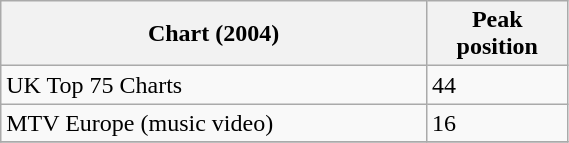<table class="wikitable center" style="margin-top: 0; width:30%">
<tr>
<th align="left">Chart (2004)</th>
<th align="left">Peak<br>position</th>
</tr>
<tr>
<td align="left">UK Top 75 Charts</td>
<td>44</td>
</tr>
<tr>
<td align="left">MTV Europe <span>(music video)</span></td>
<td>16</td>
</tr>
<tr>
</tr>
</table>
